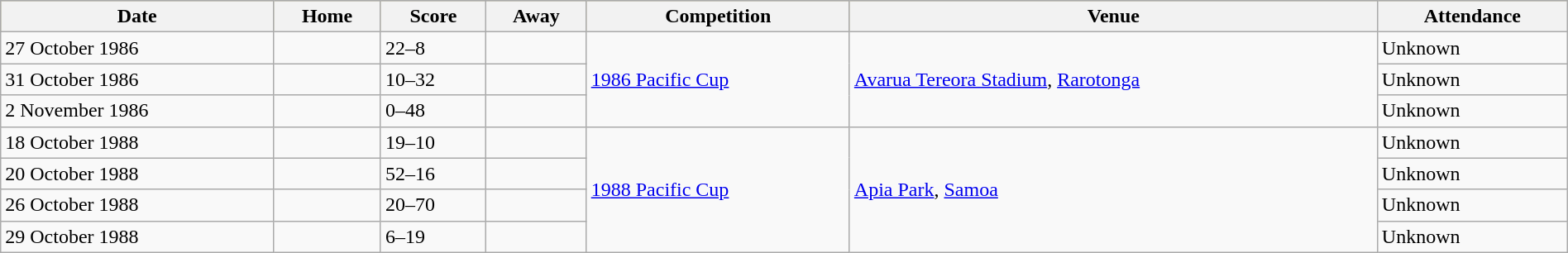<table class="wikitable" width=100%>
<tr bgcolor=#bdb76b>
<th>Date</th>
<th>Home</th>
<th>Score</th>
<th>Away</th>
<th>Competition</th>
<th>Venue</th>
<th>Attendance</th>
</tr>
<tr>
<td>27 October 1986</td>
<td></td>
<td>22–8</td>
<td></td>
<td rowspan=3><a href='#'>1986 Pacific Cup</a></td>
<td rowspan=3> <a href='#'>Avarua Tereora Stadium</a>, <a href='#'>Rarotonga</a></td>
<td>Unknown</td>
</tr>
<tr>
<td>31 October 1986</td>
<td></td>
<td>10–32</td>
<td></td>
<td>Unknown</td>
</tr>
<tr>
<td>2 November 1986</td>
<td></td>
<td>0–48</td>
<td></td>
<td>Unknown</td>
</tr>
<tr>
<td>18 October 1988</td>
<td></td>
<td>19–10</td>
<td></td>
<td rowspan=4><a href='#'>1988 Pacific Cup</a></td>
<td rowspan=4> <a href='#'>Apia Park</a>, <a href='#'>Samoa</a></td>
<td>Unknown</td>
</tr>
<tr>
<td>20 October 1988</td>
<td></td>
<td>52–16</td>
<td></td>
<td>Unknown</td>
</tr>
<tr>
<td>26 October 1988</td>
<td></td>
<td>20–70</td>
<td></td>
<td>Unknown</td>
</tr>
<tr>
<td>29 October 1988</td>
<td></td>
<td>6–19</td>
<td></td>
<td>Unknown</td>
</tr>
</table>
